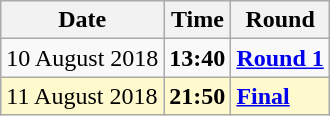<table class="wikitable">
<tr>
<th>Date</th>
<th>Time</th>
<th>Round</th>
</tr>
<tr>
<td>10 August 2018</td>
<td><strong>13:40</strong></td>
<td><strong><a href='#'>Round 1</a></strong></td>
</tr>
<tr style=background:lemonchiffon>
<td>11 August 2018</td>
<td><strong>21:50</strong></td>
<td><strong><a href='#'>Final</a></strong></td>
</tr>
</table>
